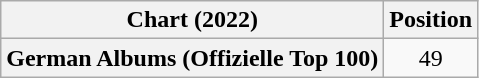<table class="wikitable sortable plainrowheaders" style="text-align:center">
<tr>
<th scope="col">Chart (2022)</th>
<th scope="col">Position</th>
</tr>
<tr>
<th scope="row">German Albums (Offizielle Top 100)</th>
<td>49</td>
</tr>
</table>
